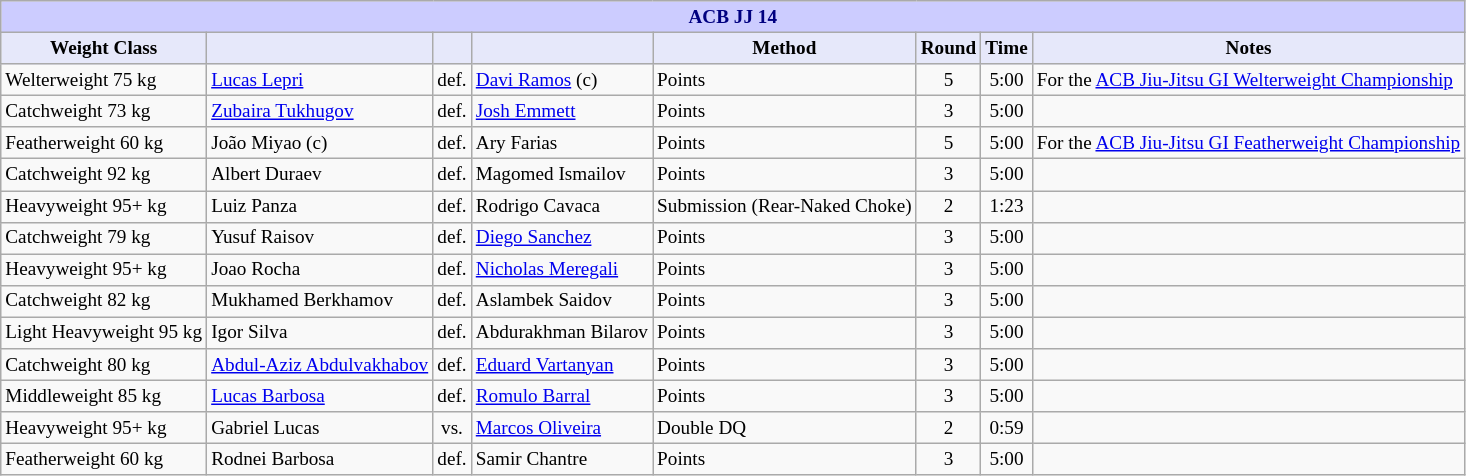<table class="wikitable" style="font-size: 80%;">
<tr>
<th colspan="8" style="background-color: #ccf; color: #000080; text-align: center;"><strong>ACB JJ 14</strong></th>
</tr>
<tr>
<th colspan="1" style="background-color: #E6E8FA; color: #000000; text-align: center;">Weight Class</th>
<th colspan="1" style="background-color: #E6E8FA; color: #000000; text-align: center;"></th>
<th colspan="1" style="background-color: #E6E8FA; color: #000000; text-align: center;"></th>
<th colspan="1" style="background-color: #E6E8FA; color: #000000; text-align: center;"></th>
<th colspan="1" style="background-color: #E6E8FA; color: #000000; text-align: center;">Method</th>
<th colspan="1" style="background-color: #E6E8FA; color: #000000; text-align: center;">Round</th>
<th colspan="1" style="background-color: #E6E8FA; color: #000000; text-align: center;">Time</th>
<th colspan="1" style="background-color: #E6E8FA; color: #000000; text-align: center;">Notes</th>
</tr>
<tr>
<td>Welterweight 75 kg</td>
<td> <a href='#'>Lucas Lepri</a></td>
<td align=center>def.</td>
<td> <a href='#'>Davi Ramos</a> (c)</td>
<td>Points</td>
<td align=center>5</td>
<td align=center>5:00</td>
<td>For the <a href='#'>ACB Jiu-Jitsu GI Welterweight Championship</a></td>
</tr>
<tr>
<td>Catchweight 73 kg</td>
<td> <a href='#'>Zubaira Tukhugov</a></td>
<td align=center>def.</td>
<td> <a href='#'>Josh Emmett</a></td>
<td>Points</td>
<td align=center>3</td>
<td align=center>5:00</td>
<td></td>
</tr>
<tr>
<td>Featherweight 60 kg</td>
<td> João Miyao (c)</td>
<td align=center>def.</td>
<td> Ary Farias</td>
<td>Points</td>
<td align=center>5</td>
<td align=center>5:00</td>
<td>For the <a href='#'>ACB Jiu-Jitsu GI Featherweight Championship</a></td>
</tr>
<tr>
<td>Catchweight 92 kg</td>
<td> Albert Duraev</td>
<td align=center>def.</td>
<td> Magomed Ismailov</td>
<td>Points</td>
<td align=center>3</td>
<td align=center>5:00</td>
<td></td>
</tr>
<tr>
<td>Heavyweight 95+ kg</td>
<td> Luiz Panza</td>
<td align=center>def.</td>
<td> Rodrigo Cavaca</td>
<td>Submission (Rear-Naked Choke)</td>
<td align=center>2</td>
<td align=center>1:23</td>
<td></td>
</tr>
<tr>
<td>Catchweight 79 kg</td>
<td> Yusuf Raisov</td>
<td align=center>def.</td>
<td> <a href='#'>Diego Sanchez</a></td>
<td>Points</td>
<td align=center>3</td>
<td align=center>5:00</td>
<td></td>
</tr>
<tr>
<td>Heavyweight 95+ kg</td>
<td> Joao Rocha</td>
<td align=center>def.</td>
<td> <a href='#'>Nicholas Meregali</a></td>
<td>Points</td>
<td align=center>3</td>
<td align=center>5:00</td>
<td></td>
</tr>
<tr>
<td>Catchweight 82 kg</td>
<td> Mukhamed Berkhamov</td>
<td align=center>def.</td>
<td> Aslambek Saidov</td>
<td>Points</td>
<td align=center>3</td>
<td align=center>5:00</td>
<td></td>
</tr>
<tr>
<td>Light Heavyweight 95 kg</td>
<td> Igor Silva</td>
<td align=center>def.</td>
<td> Abdurakhman Bilarov</td>
<td>Points</td>
<td align=center>3</td>
<td align=center>5:00</td>
<td></td>
</tr>
<tr>
<td>Catchweight 80 kg</td>
<td> <a href='#'>Abdul-Aziz Abdulvakhabov</a></td>
<td align=center>def.</td>
<td> <a href='#'>Eduard Vartanyan</a></td>
<td>Points</td>
<td align=center>3</td>
<td align=center>5:00</td>
<td></td>
</tr>
<tr>
<td>Middleweight 85 kg</td>
<td> <a href='#'>Lucas Barbosa</a></td>
<td align=center>def.</td>
<td> <a href='#'>Romulo Barral</a></td>
<td>Points</td>
<td align=center>3</td>
<td align=center>5:00</td>
<td></td>
</tr>
<tr>
<td>Heavyweight 95+ kg</td>
<td> Gabriel Lucas</td>
<td align=center>vs.</td>
<td> <a href='#'>Marcos Oliveira</a></td>
<td>Double DQ</td>
<td align=center>2</td>
<td align=center>0:59</td>
<td></td>
</tr>
<tr>
<td>Featherweight 60 kg</td>
<td> Rodnei Barbosa</td>
<td align=center>def.</td>
<td> Samir Chantre</td>
<td>Points</td>
<td align=center>3</td>
<td align=center>5:00</td>
<td></td>
</tr>
</table>
